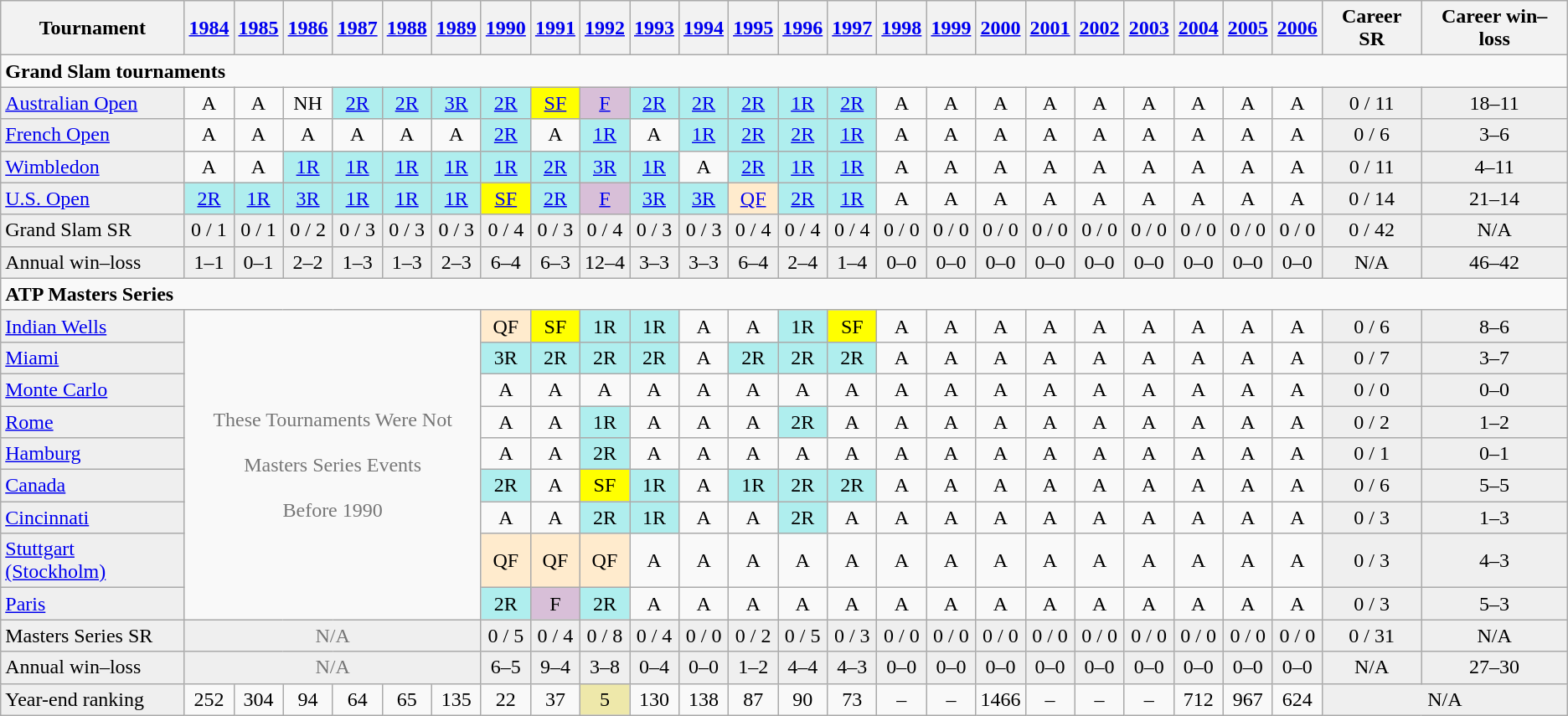<table class="wikitable">
<tr>
<th>Tournament</th>
<th><a href='#'>1984</a></th>
<th><a href='#'>1985</a></th>
<th><a href='#'>1986</a></th>
<th><a href='#'>1987</a></th>
<th><a href='#'>1988</a></th>
<th><a href='#'>1989</a></th>
<th><a href='#'>1990</a></th>
<th><a href='#'>1991</a></th>
<th><a href='#'>1992</a></th>
<th><a href='#'>1993</a></th>
<th><a href='#'>1994</a></th>
<th><a href='#'>1995</a></th>
<th><a href='#'>1996</a></th>
<th><a href='#'>1997</a></th>
<th><a href='#'>1998</a></th>
<th><a href='#'>1999</a></th>
<th><a href='#'>2000</a></th>
<th><a href='#'>2001</a></th>
<th><a href='#'>2002</a></th>
<th><a href='#'>2003</a></th>
<th><a href='#'>2004</a></th>
<th><a href='#'>2005</a></th>
<th><a href='#'>2006</a></th>
<th>Career SR</th>
<th>Career win–loss</th>
</tr>
<tr>
<td colspan="26"><strong>Grand Slam tournaments</strong></td>
</tr>
<tr>
<td bgcolor="#efefef"><a href='#'>Australian Open</a></td>
<td align="center">A</td>
<td align="center">A</td>
<td align="center">NH</td>
<td align="center" style="background:#afeeee;"><a href='#'>2R</a></td>
<td align="center" style="background:#afeeee;"><a href='#'>2R</a></td>
<td align="center" style="background:#afeeee;"><a href='#'>3R</a></td>
<td align="center" style="background:#afeeee;"><a href='#'>2R</a></td>
<td align="center" style="background:yellow;"><a href='#'>SF</a></td>
<td align="center" style="background:#D8BFD8;"><a href='#'>F</a></td>
<td align="center" style="background:#afeeee;"><a href='#'>2R</a></td>
<td align="center" style="background:#afeeee;"><a href='#'>2R</a></td>
<td align="center" style="background:#afeeee;"><a href='#'>2R</a></td>
<td align="center" style="background:#afeeee;"><a href='#'>1R</a></td>
<td align="center" style="background:#afeeee;"><a href='#'>2R</a></td>
<td align="center">A</td>
<td align="center">A</td>
<td align="center">A</td>
<td align="center">A</td>
<td align="center">A</td>
<td align="center">A</td>
<td align="center">A</td>
<td align="center">A</td>
<td align="center">A</td>
<td align="center" style="background:#EFEFEF;">0 / 11</td>
<td align="center" style="background:#EFEFEF;">18–11</td>
</tr>
<tr>
<td bgcolor="#efefef"><a href='#'>French Open</a></td>
<td align="center">A</td>
<td align="center">A</td>
<td align="center">A</td>
<td align="center">A</td>
<td align="center">A</td>
<td align="center">A</td>
<td align="center" style="background:#afeeee;"><a href='#'>2R</a></td>
<td align="center">A</td>
<td align="center" style="background:#afeeee;"><a href='#'>1R</a></td>
<td align="center">A</td>
<td align="center" style="background:#afeeee;"><a href='#'>1R</a></td>
<td align="center" style="background:#afeeee;"><a href='#'>2R</a></td>
<td align="center" style="background:#afeeee;"><a href='#'>2R</a></td>
<td align="center" style="background:#afeeee;"><a href='#'>1R</a></td>
<td align="center">A</td>
<td align="center">A</td>
<td align="center">A</td>
<td align="center">A</td>
<td align="center">A</td>
<td align="center">A</td>
<td align="center">A</td>
<td align="center">A</td>
<td align="center">A</td>
<td align="center" style="background:#EFEFEF;">0 / 6</td>
<td align="center" style="background:#EFEFEF;">3–6</td>
</tr>
<tr>
<td bgcolor="#efefef"><a href='#'>Wimbledon</a></td>
<td align="center">A</td>
<td align="center">A</td>
<td align="center" style="background:#afeeee;"><a href='#'>1R</a></td>
<td align="center" style="background:#afeeee;"><a href='#'>1R</a></td>
<td align="center" style="background:#afeeee;"><a href='#'>1R</a></td>
<td align="center" style="background:#afeeee;"><a href='#'>1R</a></td>
<td align="center" style="background:#afeeee;"><a href='#'>1R</a></td>
<td align="center" style="background:#afeeee;"><a href='#'>2R</a></td>
<td align="center" style="background:#afeeee;"><a href='#'>3R</a></td>
<td align="center" style="background:#afeeee;"><a href='#'>1R</a></td>
<td align="center">A</td>
<td align="center" style="background:#afeeee;"><a href='#'>2R</a></td>
<td align="center" style="background:#afeeee;"><a href='#'>1R</a></td>
<td align="center" style="background:#afeeee;"><a href='#'>1R</a></td>
<td align="center">A</td>
<td align="center">A</td>
<td align="center">A</td>
<td align="center">A</td>
<td align="center">A</td>
<td align="center">A</td>
<td align="center">A</td>
<td align="center">A</td>
<td align="center">A</td>
<td align="center" style="background:#EFEFEF;">0 / 11</td>
<td align="center" style="background:#EFEFEF;">4–11</td>
</tr>
<tr>
<td bgcolor="#efefef"><a href='#'>U.S. Open</a></td>
<td align="center" style="background:#afeeee;"><a href='#'>2R</a></td>
<td align="center" style="background:#afeeee;"><a href='#'>1R</a></td>
<td align="center" style="background:#afeeee;"><a href='#'>3R</a></td>
<td align="center" style="background:#afeeee;"><a href='#'>1R</a></td>
<td align="center" style="background:#afeeee;"><a href='#'>1R</a></td>
<td align="center" style="background:#afeeee;"><a href='#'>1R</a></td>
<td align="center" style="background:yellow;"><a href='#'>SF</a></td>
<td align="center" style="background:#afeeee;"><a href='#'>2R</a></td>
<td align="center" style="background:#D8BFD8;"><a href='#'>F</a></td>
<td align="center" style="background:#afeeee;"><a href='#'>3R</a></td>
<td align="center" style="background:#afeeee;"><a href='#'>3R</a></td>
<td align="center" style="background:#ffebcd;"><a href='#'>QF</a></td>
<td align="center" style="background:#afeeee;"><a href='#'>2R</a></td>
<td align="center" style="background:#afeeee;"><a href='#'>1R</a></td>
<td align="center">A</td>
<td align="center">A</td>
<td align="center">A</td>
<td align="center">A</td>
<td align="center">A</td>
<td align="center">A</td>
<td align="center">A</td>
<td align="center">A</td>
<td align="center">A</td>
<td align="center" style="background:#EFEFEF;">0 / 14</td>
<td align="center" style="background:#EFEFEF;">21–14</td>
</tr>
<tr bgcolor="#efefef">
<td>Grand Slam SR</td>
<td align="center">0 / 1</td>
<td align="center">0 / 1</td>
<td align="center">0 / 2</td>
<td align="center">0 / 3</td>
<td align="center">0 / 3</td>
<td align="center">0 / 3</td>
<td align="center">0 / 4</td>
<td align="center">0 / 3</td>
<td align="center">0 / 4</td>
<td align="center">0 / 3</td>
<td align="center">0 / 3</td>
<td align="center">0 / 4</td>
<td align="center">0 / 4</td>
<td align="center">0 / 4</td>
<td align="center">0 / 0</td>
<td align="center">0 / 0</td>
<td align="center">0 / 0</td>
<td align="center">0 / 0</td>
<td align="center">0 / 0</td>
<td align="center">0 / 0</td>
<td align="center">0 / 0</td>
<td align="center">0 / 0</td>
<td align="center">0 / 0</td>
<td align="center">0 / 42</td>
<td align="center" style="background:#EFEFEF;">N/A</td>
</tr>
<tr>
<td style="background:#EFEFEF;">Annual win–loss</td>
<td align="center" style="background:#EFEFEF;">1–1</td>
<td align="center" style="background:#EFEFEF;">0–1</td>
<td align="center" style="background:#EFEFEF;">2–2</td>
<td align="center" style="background:#EFEFEF;">1–3</td>
<td align="center" style="background:#EFEFEF;">1–3</td>
<td align="center" style="background:#EFEFEF;">2–3</td>
<td align="center" style="background:#EFEFEF;">6–4</td>
<td align="center" style="background:#EFEFEF;">6–3</td>
<td align="center" style="background:#EFEFEF;">12–4</td>
<td align="center" style="background:#EFEFEF;">3–3</td>
<td align="center" style="background:#EFEFEF;">3–3</td>
<td align="center" style="background:#EFEFEF;">6–4</td>
<td align="center" style="background:#EFEFEF;">2–4</td>
<td align="center" style="background:#EFEFEF;">1–4</td>
<td align="center" style="background:#EFEFEF;">0–0</td>
<td align="center" style="background:#EFEFEF;">0–0</td>
<td align="center" style="background:#EFEFEF;">0–0</td>
<td align="center" style="background:#EFEFEF;">0–0</td>
<td align="center" style="background:#EFEFEF;">0–0</td>
<td align="center" style="background:#EFEFEF;">0–0</td>
<td align="center" style="background:#EFEFEF;">0–0</td>
<td align="center" style="background:#EFEFEF;">0–0</td>
<td align="center" style="background:#EFEFEF;">0–0</td>
<td align="center" style="background:#EFEFEF;">N/A</td>
<td align="center" style="background:#EFEFEF;">46–42</td>
</tr>
<tr>
<td colspan="26"><strong>ATP Masters Series</strong></td>
</tr>
<tr>
<td style="background:#EFEFEF;"><a href='#'>Indian Wells</a></td>
<td align="center" colspan="6" rowspan="9" style="color:#767676;">These Tournaments Were Not<br><br>Masters Series Events<br><br>Before 1990</td>
<td align="center" style="background:#ffebcd;">QF</td>
<td align="center" style="background:yellow;">SF</td>
<td align="center" style="background:#afeeee;">1R</td>
<td align="center" style="background:#afeeee;">1R</td>
<td align="center">A</td>
<td align="center">A</td>
<td align="center" style="background:#afeeee;">1R</td>
<td align="center" style="background:yellow;">SF</td>
<td align="center">A</td>
<td align="center">A</td>
<td align="center">A</td>
<td align="center">A</td>
<td align="center">A</td>
<td align="center">A</td>
<td align="center">A</td>
<td align="center">A</td>
<td align="center">A</td>
<td align="center" style="background:#EFEFEF;">0 / 6</td>
<td align="center" style="background:#EFEFEF;">8–6</td>
</tr>
<tr>
<td style="background:#EFEFEF;"><a href='#'>Miami</a></td>
<td align="center" style="background:#afeeee;">3R</td>
<td align="center" style="background:#afeeee;">2R</td>
<td align="center" style="background:#afeeee;">2R</td>
<td align="center" style="background:#afeeee;">2R</td>
<td align="center">A</td>
<td align="center" style="background:#afeeee;">2R</td>
<td align="center" style="background:#afeeee;">2R</td>
<td align="center" style="background:#afeeee;">2R</td>
<td align="center">A</td>
<td align="center">A</td>
<td align="center">A</td>
<td align="center">A</td>
<td align="center">A</td>
<td align="center">A</td>
<td align="center">A</td>
<td align="center">A</td>
<td align="center">A</td>
<td align="center" style="background:#EFEFEF;">0 / 7</td>
<td align="center" style="background:#EFEFEF;">3–7</td>
</tr>
<tr>
<td style="background:#EFEFEF;"><a href='#'>Monte Carlo</a></td>
<td align="center">A</td>
<td align="center">A</td>
<td align="center">A</td>
<td align="center">A</td>
<td align="center">A</td>
<td align="center">A</td>
<td align="center">A</td>
<td align="center">A</td>
<td align="center">A</td>
<td align="center">A</td>
<td align="center">A</td>
<td align="center">A</td>
<td align="center">A</td>
<td align="center">A</td>
<td align="center">A</td>
<td align="center">A</td>
<td align="center">A</td>
<td align="center" style="background:#EFEFEF;">0 / 0</td>
<td align="center" style="background:#EFEFEF;">0–0</td>
</tr>
<tr>
<td style="background:#EFEFEF;"><a href='#'>Rome</a></td>
<td align="center">A</td>
<td align="center">A</td>
<td align="center" style="background:#afeeee;">1R</td>
<td align="center">A</td>
<td align="center">A</td>
<td align="center">A</td>
<td align="center" style="background:#afeeee;">2R</td>
<td align="center">A</td>
<td align="center">A</td>
<td align="center">A</td>
<td align="center">A</td>
<td align="center">A</td>
<td align="center">A</td>
<td align="center">A</td>
<td align="center">A</td>
<td align="center">A</td>
<td align="center">A</td>
<td align="center" style="background:#EFEFEF;">0 / 2</td>
<td align="center" style="background:#EFEFEF;">1–2</td>
</tr>
<tr>
<td style="background:#EFEFEF;"><a href='#'>Hamburg</a></td>
<td align="center">A</td>
<td align="center">A</td>
<td align="center" style="background:#afeeee;">2R</td>
<td align="center">A</td>
<td align="center">A</td>
<td align="center">A</td>
<td align="center">A</td>
<td align="center">A</td>
<td align="center">A</td>
<td align="center">A</td>
<td align="center">A</td>
<td align="center">A</td>
<td align="center">A</td>
<td align="center">A</td>
<td align="center">A</td>
<td align="center">A</td>
<td align="center">A</td>
<td align="center" style="background:#EFEFEF;">0 / 1</td>
<td align="center" style="background:#EFEFEF;">0–1</td>
</tr>
<tr>
<td style="background:#EFEFEF;"><a href='#'>Canada</a></td>
<td align="center" style="background:#afeeee;">2R</td>
<td align="center">A</td>
<td align="center" style="background:yellow;">SF</td>
<td align="center" style="background:#afeeee;">1R</td>
<td align="center">A</td>
<td align="center" style="background:#afeeee;">1R</td>
<td align="center" style="background:#afeeee;">2R</td>
<td align="center" style="background:#afeeee;">2R</td>
<td align="center">A</td>
<td align="center">A</td>
<td align="center">A</td>
<td align="center">A</td>
<td align="center">A</td>
<td align="center">A</td>
<td align="center">A</td>
<td align="center">A</td>
<td align="center">A</td>
<td align="center" style="background:#EFEFEF;">0 / 6</td>
<td align="center" style="background:#EFEFEF;">5–5</td>
</tr>
<tr>
<td style="background:#EFEFEF;"><a href='#'>Cincinnati</a></td>
<td align="center">A</td>
<td align="center">A</td>
<td align="center" style="background:#afeeee;">2R</td>
<td align="center" style="background:#afeeee;">1R</td>
<td align="center">A</td>
<td align="center">A</td>
<td align="center" style="background:#afeeee;">2R</td>
<td align="center">A</td>
<td align="center">A</td>
<td align="center">A</td>
<td align="center">A</td>
<td align="center">A</td>
<td align="center">A</td>
<td align="center">A</td>
<td align="center">A</td>
<td align="center">A</td>
<td align="center">A</td>
<td align="center" style="background:#EFEFEF;">0 / 3</td>
<td align="center" style="background:#EFEFEF;">1–3</td>
</tr>
<tr>
<td style="background:#EFEFEF;"><a href='#'>Stuttgart (Stockholm)</a></td>
<td align="center" style="background:#ffebcd;">QF</td>
<td align="center" style="background:#ffebcd;">QF</td>
<td align="center" style="background:#ffebcd;">QF</td>
<td align="center">A</td>
<td align="center">A</td>
<td align="center">A</td>
<td align="center">A</td>
<td align="center">A</td>
<td align="center">A</td>
<td align="center">A</td>
<td align="center">A</td>
<td align="center">A</td>
<td align="center">A</td>
<td align="center">A</td>
<td align="center">A</td>
<td align="center">A</td>
<td align="center">A</td>
<td align="center" style="background:#EFEFEF;">0 / 3</td>
<td align="center" style="background:#EFEFEF;">4–3</td>
</tr>
<tr>
<td style="background:#EFEFEF;"><a href='#'>Paris</a></td>
<td align="center" style="background:#afeeee;">2R</td>
<td align="center" style="background:#D8BFD8;">F</td>
<td align="center" style="background:#afeeee;">2R</td>
<td align="center">A</td>
<td align="center">A</td>
<td align="center">A</td>
<td align="center">A</td>
<td align="center">A</td>
<td align="center">A</td>
<td align="center">A</td>
<td align="center">A</td>
<td align="center">A</td>
<td align="center">A</td>
<td align="center">A</td>
<td align="center">A</td>
<td align="center">A</td>
<td align="center">A</td>
<td align="center" style="background:#EFEFEF;">0 / 3</td>
<td align="center" style="background:#EFEFEF;">5–3</td>
</tr>
<tr bgcolor="#efefef">
<td>Masters Series SR</td>
<td align="center" colspan="6" style="color:#767676;">N/A</td>
<td align="center">0 / 5</td>
<td align="center">0 / 4</td>
<td align="center">0 / 8</td>
<td align="center">0 / 4</td>
<td align="center">0 / 0</td>
<td align="center">0 / 2</td>
<td align="center">0 / 5</td>
<td align="center">0 / 3</td>
<td align="center">0 / 0</td>
<td align="center">0 / 0</td>
<td align="center">0 / 0</td>
<td align="center">0 / 0</td>
<td align="center">0 / 0</td>
<td align="center">0 / 0</td>
<td align="center">0 / 0</td>
<td align="center">0 / 0</td>
<td align="center">0 / 0</td>
<td align="center">0 / 31</td>
<td align="center" style="background:#EFEFEF;">N/A</td>
</tr>
<tr bgcolor="#efefef">
<td style="background:#EFEFEF;">Annual win–loss</td>
<td align="center" colspan="6" style="color:#767676;">N/A</td>
<td align="center" style="background:#EFEFEF;">6–5</td>
<td align="center" style="background:#EFEFEF;">9–4</td>
<td align="center" style="background:#EFEFEF;">3–8</td>
<td align="center" style="background:#EFEFEF;">0–4</td>
<td align="center" style="background:#EFEFEF;">0–0</td>
<td align="center" style="background:#EFEFEF;">1–2</td>
<td align="center" style="background:#EFEFEF;">4–4</td>
<td align="center" style="background:#EFEFEF;">4–3</td>
<td align="center" style="background:#EFEFEF;">0–0</td>
<td align="center" style="background:#EFEFEF;">0–0</td>
<td align="center" style="background:#EFEFEF;">0–0</td>
<td align="center" style="background:#EFEFEF;">0–0</td>
<td align="center" style="background:#EFEFEF;">0–0</td>
<td align="center" style="background:#EFEFEF;">0–0</td>
<td align="center" style="background:#EFEFEF;">0–0</td>
<td align="center" style="background:#EFEFEF;">0–0</td>
<td align="center" style="background:#EFEFEF;">0–0</td>
<td align="center" style="background:#EFEFEF;">N/A</td>
<td align="center" style="background:#EFEFEF;">27–30</td>
</tr>
<tr>
<td style="background:#EFEFEF;">Year-end ranking</td>
<td align="center">252</td>
<td align="center">304</td>
<td align="center">94</td>
<td align="center">64</td>
<td align="center">65</td>
<td align="center">135</td>
<td align="center">22</td>
<td align="center">37</td>
<td align="center" style="background:#EEE8AA;">5</td>
<td align="center">130</td>
<td align="center">138</td>
<td align="center">87</td>
<td align="center">90</td>
<td align="center">73</td>
<td align="center">–</td>
<td align="center">–</td>
<td align="center">1466</td>
<td align="center">–</td>
<td align="center">–</td>
<td align="center">–</td>
<td align="center">712</td>
<td align="center">967</td>
<td align="center">624</td>
<td colspan=2 align="center" style="background:#EFEFEF;">N/A</td>
</tr>
</table>
